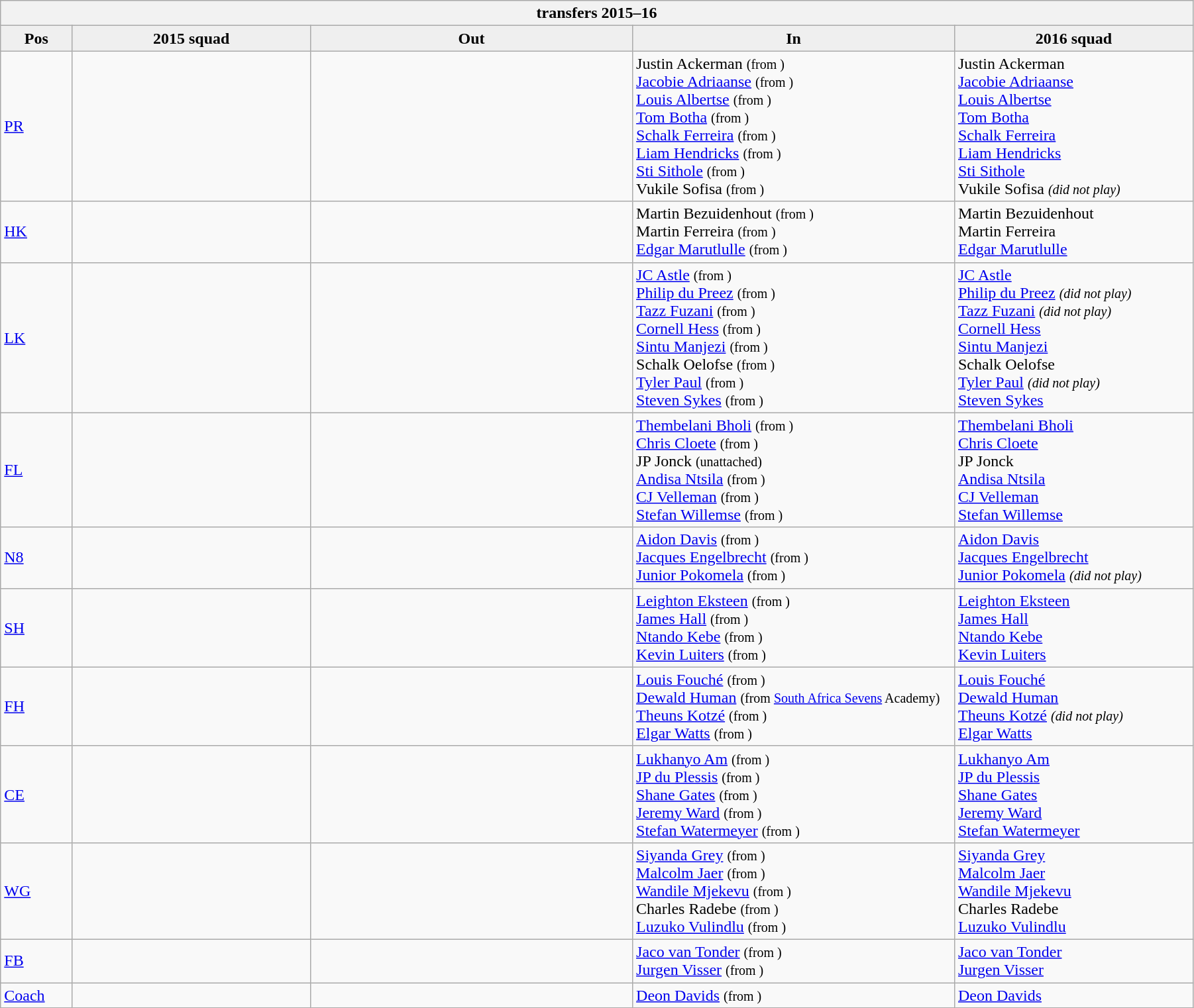<table class="wikitable" style="text-align: left; width:95%">
<tr>
<th colspan="100%" style="text-align:center;"><strong> transfers 2015–16</strong></th>
</tr>
<tr>
<th style="background:#efefef; width:6%;">Pos</th>
<th style="background:#efefef; width:20%;">2015 squad</th>
<th style="background:#efefef; width:27%;">Out</th>
<th style="background:#efefef; width:27%;">In</th>
<th style="background:#efefef; width:20%;">2016 squad</th>
</tr>
<tr>
<td><a href='#'>PR</a></td>
<td> </td>
<td> </td>
<td>  Justin Ackerman <small>(from )</small><br> <a href='#'>Jacobie Adriaanse</a> <small>(from )</small><br> <a href='#'>Louis Albertse</a> <small>(from )</small><br> <a href='#'>Tom Botha</a> <small>(from )</small><br> <a href='#'>Schalk Ferreira</a> <small>(from )</small><br> <a href='#'>Liam Hendricks</a> <small>(from )</small><br> <a href='#'>Sti Sithole</a> <small>(from )</small><br> Vukile Sofisa <small>(from )</small></td>
<td> Justin Ackerman<br><a href='#'>Jacobie Adriaanse</a><br><a href='#'>Louis Albertse</a><br><a href='#'>Tom Botha</a><br><a href='#'>Schalk Ferreira</a><br><a href='#'>Liam Hendricks</a><br><a href='#'>Sti Sithole</a><br>Vukile Sofisa <small><em>(did not play)</em></small></td>
</tr>
<tr>
<td><a href='#'>HK</a></td>
<td> </td>
<td> </td>
<td>  Martin Bezuidenhout <small>(from )</small><br> Martin Ferreira <small>(from )</small><br> <a href='#'>Edgar Marutlulle</a> <small>(from )</small></td>
<td> Martin Bezuidenhout<br>Martin Ferreira<br><a href='#'>Edgar Marutlulle</a></td>
</tr>
<tr>
<td><a href='#'>LK</a></td>
<td> </td>
<td> </td>
<td>  <a href='#'>JC Astle</a> <small>(from )</small><br> <a href='#'>Philip du Preez</a> <small>(from )</small><br> <a href='#'>Tazz Fuzani</a> <small>(from )</small><br> <a href='#'>Cornell Hess</a> <small>(from )</small><br> <a href='#'>Sintu Manjezi</a> <small>(from )</small><br> Schalk Oelofse <small>(from )</small><br> <a href='#'>Tyler Paul</a> <small>(from )</small><br> <a href='#'>Steven Sykes</a> <small>(from )</small></td>
<td> <a href='#'>JC Astle</a><br><a href='#'>Philip du Preez</a> <small><em>(did not play)</em></small><br><a href='#'>Tazz Fuzani</a> <small><em>(did not play)</em></small><br><a href='#'>Cornell Hess</a><br><a href='#'>Sintu Manjezi</a><br>Schalk Oelofse<br><a href='#'>Tyler Paul</a> <small><em>(did not play)</em></small><br><a href='#'>Steven Sykes</a></td>
</tr>
<tr>
<td><a href='#'>FL</a></td>
<td> </td>
<td> </td>
<td>  <a href='#'>Thembelani Bholi</a> <small>(from )</small><br> <a href='#'>Chris Cloete</a> <small>(from )</small><br> JP Jonck <small>(unattached)</small><br> <a href='#'>Andisa Ntsila</a> <small>(from )</small><br> <a href='#'>CJ Velleman</a> <small>(from )</small><br> <a href='#'>Stefan Willemse</a> <small>(from )</small></td>
<td> <a href='#'>Thembelani Bholi</a><br><a href='#'>Chris Cloete</a><br>JP Jonck<br><a href='#'>Andisa Ntsila</a><br><a href='#'>CJ Velleman</a><br><a href='#'>Stefan Willemse</a></td>
</tr>
<tr>
<td><a href='#'>N8</a></td>
<td> </td>
<td> </td>
<td>  <a href='#'>Aidon Davis</a> <small>(from )</small><br> <a href='#'>Jacques Engelbrecht</a> <small>(from )</small><br> <a href='#'>Junior Pokomela</a> <small>(from )</small></td>
<td> <a href='#'>Aidon Davis</a><br><a href='#'>Jacques Engelbrecht</a><br><a href='#'>Junior Pokomela</a> <small><em>(did not play)</em></small></td>
</tr>
<tr>
<td><a href='#'>SH</a></td>
<td> </td>
<td> </td>
<td>  <a href='#'>Leighton Eksteen</a> <small>(from )</small><br> <a href='#'>James Hall</a> <small>(from )</small><br> <a href='#'>Ntando Kebe</a> <small>(from )</small><br> <a href='#'>Kevin Luiters</a> <small>(from )</small></td>
<td> <a href='#'>Leighton Eksteen</a><br><a href='#'>James Hall</a><br><a href='#'>Ntando Kebe</a><br><a href='#'>Kevin Luiters</a></td>
</tr>
<tr>
<td><a href='#'>FH</a></td>
<td> </td>
<td> </td>
<td>  <a href='#'>Louis Fouché</a> <small>(from )</small><br> <a href='#'>Dewald Human</a> <small>(from <a href='#'>South Africa Sevens</a> Academy)</small><br> <a href='#'>Theuns Kotzé</a> <small>(from )</small><br> <a href='#'>Elgar Watts</a> <small>(from )</small></td>
<td> <a href='#'>Louis Fouché</a><br><a href='#'>Dewald Human</a><br><a href='#'>Theuns Kotzé</a> <small><em>(did not play)</em></small><br><a href='#'>Elgar Watts</a></td>
</tr>
<tr>
<td><a href='#'>CE</a></td>
<td> </td>
<td> </td>
<td>  <a href='#'>Lukhanyo Am</a> <small>(from )</small><br> <a href='#'>JP du Plessis</a> <small>(from )</small><br> <a href='#'>Shane Gates</a> <small>(from )</small><br> <a href='#'>Jeremy Ward</a> <small>(from )</small><br> <a href='#'>Stefan Watermeyer</a> <small>(from )</small></td>
<td> <a href='#'>Lukhanyo Am</a><br><a href='#'>JP du Plessis</a><br><a href='#'>Shane Gates</a><br><a href='#'>Jeremy Ward</a><br><a href='#'>Stefan Watermeyer</a></td>
</tr>
<tr>
<td><a href='#'>WG</a></td>
<td> </td>
<td> </td>
<td>  <a href='#'>Siyanda Grey</a> <small>(from )</small><br> <a href='#'>Malcolm Jaer</a> <small>(from )</small><br> <a href='#'>Wandile Mjekevu</a> <small>(from )</small><br> Charles Radebe <small>(from )</small><br> <a href='#'>Luzuko Vulindlu</a> <small>(from )</small></td>
<td> <a href='#'>Siyanda Grey</a><br><a href='#'>Malcolm Jaer</a><br><a href='#'>Wandile Mjekevu</a><br>Charles Radebe<br><a href='#'>Luzuko Vulindlu</a></td>
</tr>
<tr>
<td><a href='#'>FB</a></td>
<td> </td>
<td> </td>
<td>  <a href='#'>Jaco van Tonder</a> <small>(from )</small><br> <a href='#'>Jurgen Visser</a> <small>(from )</small></td>
<td> <a href='#'>Jaco van Tonder</a><br><a href='#'>Jurgen Visser</a></td>
</tr>
<tr>
<td><a href='#'>Coach</a></td>
<td> </td>
<td> </td>
<td>  <a href='#'>Deon Davids</a> <small>(from )</small></td>
<td> <a href='#'>Deon Davids</a></td>
</tr>
</table>
